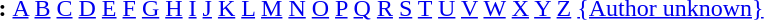<table id="toc" border="0">
<tr>
<th>:</th>
<td><a href='#'>A</a> <a href='#'>B</a> <a href='#'>C</a> <a href='#'>D</a> <a href='#'>E</a> <a href='#'>F</a> <a href='#'>G</a> <a href='#'>H</a> <a href='#'>I</a> <a href='#'>J</a> <a href='#'>K</a> <a href='#'>L</a> <a href='#'>M</a> <a href='#'>N</a> <a href='#'>O</a> <a href='#'>P</a> <a href='#'>Q</a> <a href='#'>R</a> <a href='#'>S</a> <a href='#'>T</a> <a href='#'>U</a> <a href='#'>V</a> <a href='#'>W</a> <a href='#'>X</a> <a href='#'>Y</a> <a href='#'>Z</a> <a href='#'>{Author unknown}</a></td>
</tr>
</table>
